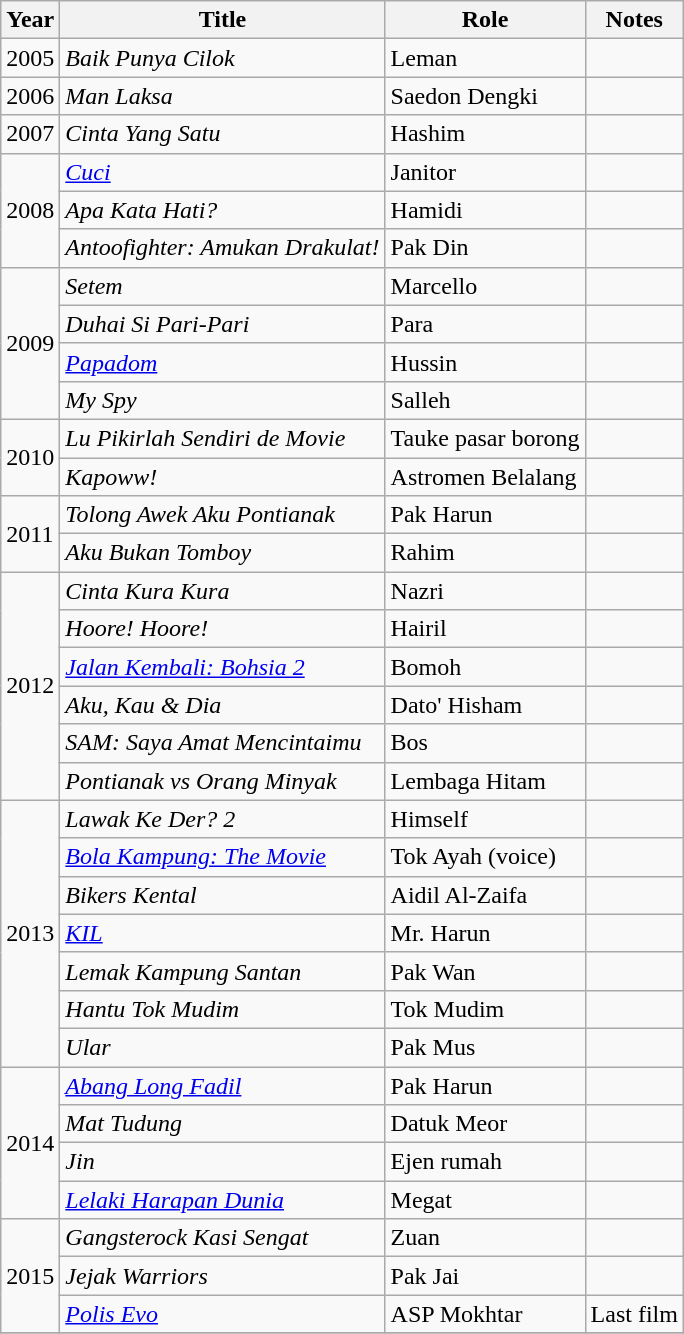<table class="wikitable">
<tr>
<th>Year</th>
<th>Title</th>
<th>Role</th>
<th>Notes</th>
</tr>
<tr>
<td>2005</td>
<td><em>Baik Punya Cilok</em></td>
<td>Leman</td>
<td></td>
</tr>
<tr>
<td>2006</td>
<td><em>Man Laksa</em></td>
<td>Saedon Dengki</td>
<td></td>
</tr>
<tr>
<td>2007</td>
<td><em>Cinta Yang Satu</em></td>
<td>Hashim</td>
<td></td>
</tr>
<tr>
<td rowspan="3">2008</td>
<td><em><a href='#'>Cuci</a></em></td>
<td>Janitor</td>
<td></td>
</tr>
<tr>
<td><em>Apa Kata Hati?</em></td>
<td>Hamidi</td>
<td></td>
</tr>
<tr>
<td><em>Antoofighter: Amukan Drakulat!</em></td>
<td>Pak Din</td>
<td></td>
</tr>
<tr>
<td rowspan="4">2009</td>
<td><em>Setem</em></td>
<td>Marcello</td>
<td></td>
</tr>
<tr>
<td><em>Duhai Si Pari-Pari</em></td>
<td>Para</td>
<td></td>
</tr>
<tr>
<td><em><a href='#'>Papadom</a></em></td>
<td>Hussin</td>
<td></td>
</tr>
<tr>
<td><em>My Spy</em></td>
<td>Salleh</td>
<td></td>
</tr>
<tr>
<td rowspan="2">2010</td>
<td><em>Lu Pikirlah Sendiri de Movie</em></td>
<td>Tauke pasar borong</td>
<td></td>
</tr>
<tr>
<td><em>Kapoww!</em></td>
<td>Astromen Belalang</td>
<td></td>
</tr>
<tr>
<td rowspan="2">2011</td>
<td><em>Tolong Awek Aku Pontianak</em></td>
<td>Pak Harun</td>
<td></td>
</tr>
<tr>
<td><em>Aku Bukan Tomboy</em></td>
<td>Rahim</td>
<td></td>
</tr>
<tr>
<td rowspan="6">2012</td>
<td><em>Cinta Kura Kura</em></td>
<td>Nazri</td>
<td></td>
</tr>
<tr>
<td><em>Hoore! Hoore!</em></td>
<td>Hairil</td>
<td></td>
</tr>
<tr>
<td><em><a href='#'>Jalan Kembali: Bohsia 2</a></em></td>
<td>Bomoh</td>
</tr>
<tr>
<td><em>Aku, Kau & Dia</em></td>
<td>Dato' Hisham</td>
<td></td>
</tr>
<tr>
<td><em>SAM: Saya Amat Mencintaimu</em></td>
<td>Bos</td>
<td></td>
</tr>
<tr>
<td><em>Pontianak vs Orang Minyak</em></td>
<td>Lembaga Hitam</td>
<td></td>
</tr>
<tr>
<td rowspan="7">2013</td>
<td><em>Lawak Ke Der? 2</em></td>
<td>Himself</td>
<td></td>
</tr>
<tr>
<td><em><a href='#'>Bola Kampung: The Movie</a></em></td>
<td>Tok Ayah (voice)</td>
<td></td>
</tr>
<tr>
<td><em>Bikers Kental</em></td>
<td>Aidil Al-Zaifa</td>
</tr>
<tr>
<td><em><a href='#'>KIL</a></em></td>
<td>Mr. Harun</td>
<td></td>
</tr>
<tr>
<td><em>Lemak Kampung Santan</em></td>
<td>Pak Wan</td>
<td></td>
</tr>
<tr>
<td><em>Hantu Tok Mudim</em></td>
<td>Tok Mudim</td>
<td></td>
</tr>
<tr>
<td><em>Ular</em></td>
<td>Pak Mus</td>
<td></td>
</tr>
<tr>
<td rowspan="4">2014</td>
<td><em><a href='#'>Abang Long Fadil</a></em></td>
<td>Pak Harun</td>
<td></td>
</tr>
<tr>
<td><em>Mat Tudung</em></td>
<td>Datuk Meor</td>
<td></td>
</tr>
<tr>
<td><em>Jin</em></td>
<td>Ejen rumah</td>
<td></td>
</tr>
<tr>
<td><em><a href='#'>Lelaki Harapan Dunia</a></em></td>
<td>Megat</td>
<td></td>
</tr>
<tr>
<td rowspan="3">2015</td>
<td><em>Gangsterock Kasi Sengat</em></td>
<td>Zuan</td>
<td></td>
</tr>
<tr>
<td><em>Jejak Warriors</em></td>
<td>Pak Jai</td>
<td></td>
</tr>
<tr>
<td><em><a href='#'>Polis Evo</a></em></td>
<td>ASP Mokhtar</td>
<td>Last film</td>
</tr>
<tr>
</tr>
</table>
